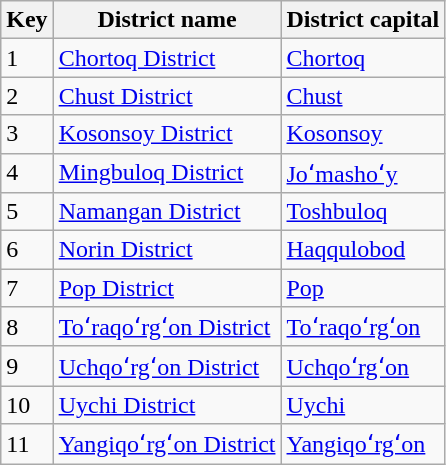<table class="wikitable sortable">
<tr>
<th>Key</th>
<th>District name</th>
<th>District capital</th>
</tr>
<tr>
<td>1</td>
<td><a href='#'>Chortoq District</a></td>
<td><a href='#'>Chortoq</a></td>
</tr>
<tr>
<td>2</td>
<td><a href='#'>Chust District</a></td>
<td><a href='#'>Chust</a></td>
</tr>
<tr>
<td>3</td>
<td><a href='#'>Kosonsoy District</a></td>
<td><a href='#'>Kosonsoy</a></td>
</tr>
<tr>
<td>4</td>
<td><a href='#'>Mingbuloq District</a></td>
<td><a href='#'>Joʻmashoʻy</a></td>
</tr>
<tr>
<td>5</td>
<td><a href='#'>Namangan District</a></td>
<td><a href='#'>Toshbuloq</a></td>
</tr>
<tr>
<td>6</td>
<td><a href='#'>Norin District</a></td>
<td><a href='#'>Haqqulobod</a></td>
</tr>
<tr>
<td>7</td>
<td><a href='#'>Pop District</a></td>
<td><a href='#'>Pop</a></td>
</tr>
<tr>
<td>8</td>
<td><a href='#'>Toʻraqoʻrgʻon District</a></td>
<td><a href='#'>Toʻraqoʻrgʻon</a></td>
</tr>
<tr>
<td>9</td>
<td><a href='#'>Uchqoʻrgʻon District</a></td>
<td><a href='#'>Uchqoʻrgʻon</a></td>
</tr>
<tr>
<td>10</td>
<td><a href='#'>Uychi District</a></td>
<td><a href='#'>Uychi</a></td>
</tr>
<tr>
<td>11</td>
<td><a href='#'>Yangiqoʻrgʻon District</a></td>
<td><a href='#'>Yangiqoʻrgʻon</a></td>
</tr>
</table>
